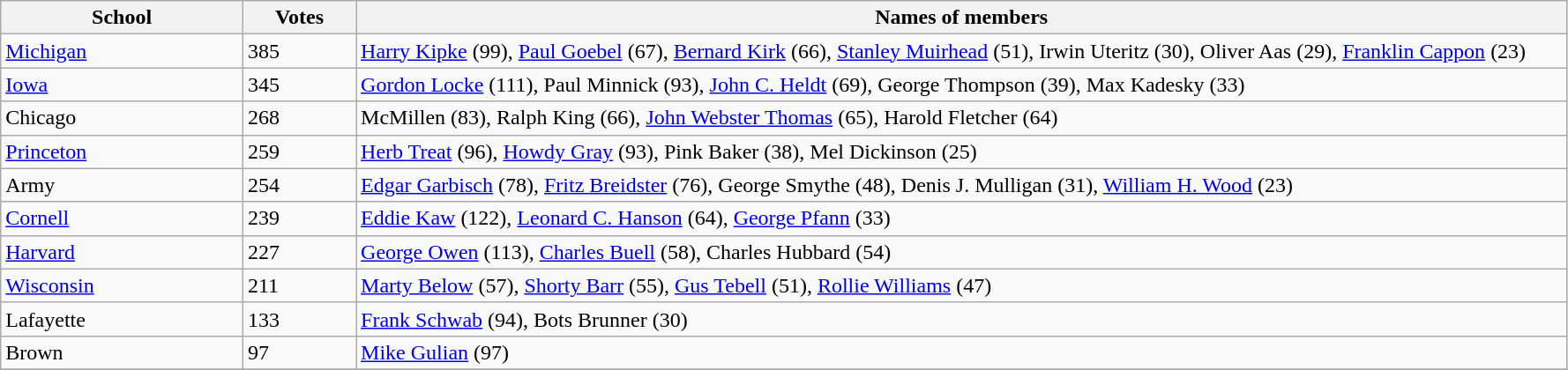<table class="wikitable sortable">
<tr>
<th bgcolor="#DDDDFF" width="15%">School</th>
<th bgcolor="#DDDDFF" width="7%">Votes</th>
<th bgcolor="#DDDDFF" width="75%">Names of members</th>
</tr>
<tr align="left">
<td><a href='#'>Michigan</a></td>
<td>385</td>
<td><a href='#'>Harry Kipke</a> (99), <a href='#'>Paul Goebel</a> (67), <a href='#'>Bernard Kirk</a> (66), <a href='#'>Stanley Muirhead</a> (51), Irwin Uteritz (30), Oliver Aas (29), <a href='#'>Franklin Cappon</a> (23)</td>
</tr>
<tr align="left">
<td><a href='#'>Iowa</a></td>
<td>345</td>
<td><a href='#'>Gordon Locke</a> (111), Paul Minnick (93), <a href='#'>John C. Heldt</a> (69), George Thompson (39), Max Kadesky (33)</td>
</tr>
<tr align="left">
<td>Chicago</td>
<td>268</td>
<td>McMillen (83), Ralph King (66), <a href='#'>John Webster Thomas</a> (65), Harold Fletcher (64)</td>
</tr>
<tr align="left">
<td><a href='#'>Princeton</a></td>
<td>259</td>
<td><a href='#'>Herb Treat</a> (96), <a href='#'>Howdy Gray</a> (93), Pink Baker (38), Mel Dickinson (25)</td>
</tr>
<tr align="left">
<td>Army</td>
<td>254</td>
<td><a href='#'>Edgar Garbisch</a> (78), <a href='#'>Fritz Breidster</a> (76), George Smythe (48), Denis J. Mulligan (31), <a href='#'>William H. Wood</a> (23)</td>
</tr>
<tr align="left">
<td><a href='#'>Cornell</a></td>
<td>239</td>
<td><a href='#'>Eddie Kaw</a> (122), <a href='#'>Leonard C. Hanson</a> (64), <a href='#'>George Pfann</a> (33)</td>
</tr>
<tr align="left">
<td><a href='#'>Harvard</a></td>
<td>227</td>
<td><a href='#'>George Owen</a> (113), <a href='#'>Charles Buell</a> (58), Charles Hubbard (54)</td>
</tr>
<tr align="left">
<td><a href='#'>Wisconsin</a></td>
<td>211</td>
<td><a href='#'>Marty Below</a> (57), <a href='#'>Shorty Barr</a> (55), <a href='#'>Gus Tebell</a> (51), <a href='#'>Rollie Williams</a> (47)</td>
</tr>
<tr align="left">
<td>Lafayette</td>
<td>133</td>
<td><a href='#'>Frank Schwab</a> (94), Bots Brunner (30)</td>
</tr>
<tr align="left">
<td>Brown</td>
<td>97</td>
<td><a href='#'>Mike Gulian</a> (97)</td>
</tr>
<tr align="left">
</tr>
</table>
